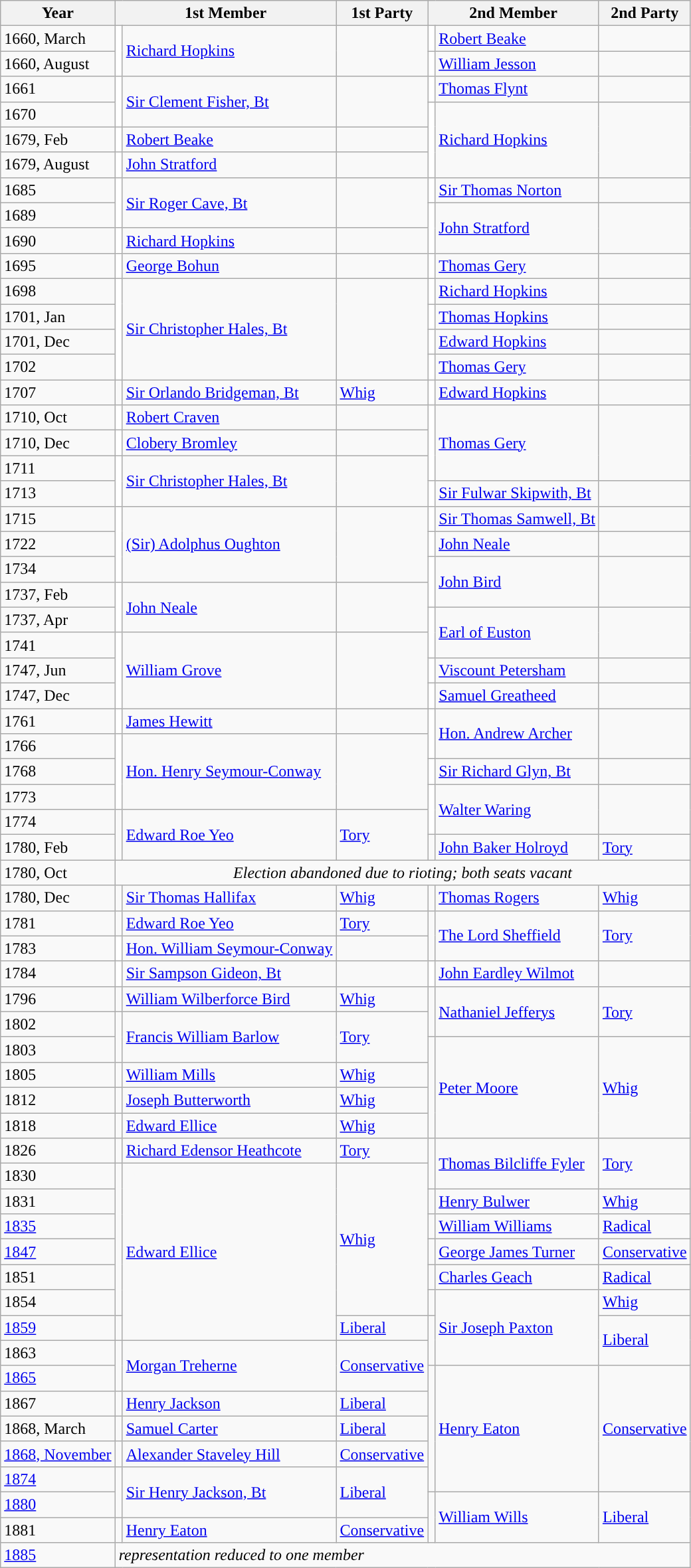<table class="wikitable">
<tr>
<th>Year</th>
<th colspan="2">1st Member</th>
<th>1st Party</th>
<th colspan="2">2nd Member</th>
<th>2nd Party</th>
</tr>
<tr>
<td>1660, March</td>
<td rowspan="2" style="color:inherit;background-color: white"></td>
<td rowspan="2"><a href='#'>Richard Hopkins</a></td>
<td rowspan="2"></td>
<td style="color:inherit;background-color: white"></td>
<td><a href='#'>Robert Beake</a></td>
<td></td>
</tr>
<tr>
<td>1660, August</td>
<td style="color:inherit;background-color: white"></td>
<td><a href='#'>William Jesson</a></td>
<td></td>
</tr>
<tr>
<td>1661</td>
<td rowspan="2" style="color:inherit;background-color: white"></td>
<td rowspan="2"><a href='#'>Sir Clement Fisher, Bt</a></td>
<td rowspan="2"></td>
<td style="color:inherit;background-color: white"></td>
<td><a href='#'>Thomas Flynt</a></td>
<td></td>
</tr>
<tr>
<td>1670</td>
<td rowspan="3" style="color:inherit;background-color: white"></td>
<td rowspan="3"><a href='#'>Richard Hopkins</a></td>
<td rowspan="3"></td>
</tr>
<tr>
<td>1679, Feb</td>
<td style="color:inherit;background-color: white"></td>
<td><a href='#'>Robert Beake</a></td>
<td></td>
</tr>
<tr>
<td>1679, August</td>
<td style="color:inherit;background-color: white"></td>
<td><a href='#'>John Stratford</a></td>
<td></td>
</tr>
<tr>
<td>1685</td>
<td rowspan="2" style="color:inherit;background-color: white"></td>
<td rowspan="2"><a href='#'>Sir Roger Cave, Bt</a></td>
<td rowspan="2"></td>
<td style="color:inherit;background-color: white"></td>
<td><a href='#'>Sir Thomas Norton</a></td>
<td></td>
</tr>
<tr>
<td>1689</td>
<td rowspan="2" style="color:inherit;background-color: white"></td>
<td rowspan="2"><a href='#'>John Stratford</a></td>
<td rowspan="2"></td>
</tr>
<tr>
<td>1690</td>
<td style="color:inherit;background-color: white"></td>
<td><a href='#'>Richard Hopkins</a></td>
<td></td>
</tr>
<tr>
<td>1695</td>
<td style="color:inherit;background-color: white"></td>
<td><a href='#'>George Bohun</a></td>
<td></td>
<td style="color:inherit;background-color: white"></td>
<td><a href='#'>Thomas Gery</a></td>
<td></td>
</tr>
<tr>
<td>1698</td>
<td rowspan="4" style="color:inherit;background-color: white"></td>
<td rowspan="4"><a href='#'>Sir Christopher Hales, Bt</a></td>
<td rowspan="4"></td>
<td style="color:inherit;background-color: white"></td>
<td><a href='#'>Richard Hopkins</a></td>
<td></td>
</tr>
<tr>
<td>1701, Jan</td>
<td style="color:inherit;background-color: white"></td>
<td><a href='#'>Thomas Hopkins</a></td>
<td></td>
</tr>
<tr>
<td>1701, Dec</td>
<td style="color:inherit;background-color: white"></td>
<td><a href='#'>Edward Hopkins</a></td>
<td></td>
</tr>
<tr>
<td>1702</td>
<td style="color:inherit;background-color: white"></td>
<td><a href='#'>Thomas Gery</a></td>
<td></td>
</tr>
<tr>
<td>1707</td>
<td style="color:inherit;background-color: "></td>
<td><a href='#'>Sir Orlando Bridgeman, Bt</a></td>
<td> <a href='#'>Whig</a></td>
<td style="color:inherit;background-color: white"></td>
<td><a href='#'>Edward Hopkins</a></td>
<td></td>
</tr>
<tr>
<td>1710, Oct</td>
<td style="color:inherit;background-color: white"></td>
<td><a href='#'>Robert Craven</a></td>
<td></td>
<td rowspan="3" style="color:inherit;background-color: white"></td>
<td rowspan="3"><a href='#'>Thomas Gery</a></td>
<td rowspan="3"></td>
</tr>
<tr>
<td>1710, Dec</td>
<td style="color:inherit;background-color: white"></td>
<td><a href='#'>Clobery Bromley</a></td>
<td></td>
</tr>
<tr>
<td>1711</td>
<td rowspan="2" style="color:inherit;background-color: white"></td>
<td rowspan="2"><a href='#'>Sir Christopher Hales, Bt</a></td>
<td rowspan="2"></td>
</tr>
<tr>
<td>1713</td>
<td style="color:inherit;background-color: white"></td>
<td><a href='#'>Sir Fulwar Skipwith, Bt</a></td>
<td></td>
</tr>
<tr>
<td>1715</td>
<td rowspan="3" style="color:inherit;background-color: white"></td>
<td rowspan="3"><a href='#'>(Sir) Adolphus Oughton</a></td>
<td rowspan="3"></td>
<td style="color:inherit;background-color: white"></td>
<td><a href='#'>Sir Thomas Samwell, Bt</a></td>
<td></td>
</tr>
<tr>
<td>1722</td>
<td style="color:inherit;background-color: white"></td>
<td><a href='#'>John Neale</a></td>
<td></td>
</tr>
<tr>
<td>1734</td>
<td rowspan="2" style="color:inherit;background-color: white"></td>
<td rowspan="2"><a href='#'>John Bird</a></td>
<td rowspan="2"></td>
</tr>
<tr>
<td>1737, Feb</td>
<td rowspan="2" style="color:inherit;background-color: white"></td>
<td rowspan="2"><a href='#'>John Neale</a></td>
<td rowspan="2"></td>
</tr>
<tr>
<td>1737, Apr</td>
<td rowspan="2" style="color:inherit;background-color: white"></td>
<td rowspan="2"><a href='#'>Earl of Euston</a></td>
<td rowspan="2"></td>
</tr>
<tr>
<td>1741</td>
<td rowspan="3" style="color:inherit;background-color: white"></td>
<td rowspan="3"><a href='#'>William Grove</a></td>
<td rowspan="3"></td>
</tr>
<tr>
<td>1747, Jun</td>
<td style="color:inherit;background-color: white"></td>
<td><a href='#'>Viscount Petersham</a></td>
<td></td>
</tr>
<tr>
<td>1747, Dec</td>
<td style="color:inherit;background-color: white"></td>
<td><a href='#'>Samuel Greatheed</a></td>
<td></td>
</tr>
<tr>
<td>1761</td>
<td style="color:inherit;background-color: white"></td>
<td><a href='#'>James Hewitt</a></td>
<td></td>
<td rowspan="2" style="color:inherit;background-color: white"></td>
<td rowspan="2"><a href='#'>Hon. Andrew Archer</a></td>
<td rowspan="2"></td>
</tr>
<tr>
<td>1766</td>
<td rowspan="3" style="color:inherit;background-color: white"></td>
<td rowspan="3"><a href='#'>Hon. Henry Seymour-Conway</a></td>
<td rowspan="3"></td>
</tr>
<tr>
<td>1768</td>
<td style="color:inherit;background-color: white"></td>
<td><a href='#'>Sir Richard Glyn, Bt</a></td>
<td></td>
</tr>
<tr>
<td>1773</td>
<td rowspan="2" style="color:inherit;background-color: white"></td>
<td rowspan="2"><a href='#'>Walter Waring</a></td>
<td rowspan="2"></td>
</tr>
<tr>
<td>1774</td>
<td rowspan="2" style="color:inherit;background-color: "></td>
<td rowspan="2"><a href='#'>Edward Roe Yeo</a></td>
<td rowspan="2"><a href='#'>Tory</a></td>
</tr>
<tr>
<td>1780, Feb</td>
<td style="color:inherit;background-color: "></td>
<td><a href='#'>John Baker Holroyd</a></td>
<td><a href='#'>Tory</a></td>
</tr>
<tr>
<td>1780, Oct</td>
<td colspan="6" align="center"><em>Election abandoned due to rioting; both seats vacant</em></td>
</tr>
<tr>
<td>1780, Dec</td>
<td style="color:inherit;background-color: "></td>
<td><a href='#'>Sir Thomas Hallifax</a></td>
<td><a href='#'>Whig</a></td>
<td style="color:inherit;background-color: "></td>
<td><a href='#'>Thomas Rogers</a></td>
<td><a href='#'>Whig</a></td>
</tr>
<tr>
<td>1781</td>
<td style="color:inherit;background-color: "></td>
<td><a href='#'>Edward Roe Yeo</a></td>
<td><a href='#'>Tory</a></td>
<td rowspan="2" style="color:inherit;background-color: "></td>
<td rowspan="2"><a href='#'>The Lord Sheffield</a></td>
<td rowspan="2"><a href='#'>Tory</a></td>
</tr>
<tr>
<td>1783</td>
<td style="color:inherit;background-color: white"></td>
<td><a href='#'>Hon. William Seymour-Conway</a></td>
<td></td>
</tr>
<tr>
<td>1784</td>
<td style="color:inherit;background-color: white"></td>
<td><a href='#'>Sir Sampson Gideon, Bt</a></td>
<td></td>
<td style="color:inherit;background-color: white"></td>
<td><a href='#'>John Eardley Wilmot</a></td>
<td></td>
</tr>
<tr>
<td>1796</td>
<td style="color:inherit;background-color: "></td>
<td><a href='#'>William Wilberforce Bird</a></td>
<td><a href='#'>Whig</a></td>
<td rowspan="2" style="color:inherit;background-color: "></td>
<td rowspan="2"><a href='#'>Nathaniel Jefferys</a></td>
<td rowspan="2"><a href='#'>Tory</a></td>
</tr>
<tr>
<td>1802</td>
<td rowspan="2" style="color:inherit;background-color: "></td>
<td rowspan="2"><a href='#'>Francis William Barlow</a></td>
<td rowspan="2"><a href='#'>Tory</a></td>
</tr>
<tr>
<td>1803</td>
<td rowspan="4" style="color:inherit;background-color: "></td>
<td rowspan="4"><a href='#'>Peter Moore</a></td>
<td rowspan="4"><a href='#'>Whig</a></td>
</tr>
<tr>
<td>1805</td>
<td style="color:inherit;background-color: "></td>
<td><a href='#'>William Mills</a></td>
<td><a href='#'>Whig</a></td>
</tr>
<tr>
<td>1812</td>
<td style="color:inherit;background-color: "></td>
<td><a href='#'>Joseph Butterworth</a></td>
<td><a href='#'>Whig</a></td>
</tr>
<tr>
<td>1818</td>
<td style="color:inherit;background-color: "></td>
<td><a href='#'>Edward Ellice</a></td>
<td><a href='#'>Whig</a></td>
</tr>
<tr>
<td>1826</td>
<td style="color:inherit;background-color: "></td>
<td><a href='#'>Richard Edensor Heathcote</a></td>
<td><a href='#'>Tory</a></td>
<td rowspan="2" style="color:inherit;background-color: "></td>
<td rowspan="2"><a href='#'>Thomas Bilcliffe Fyler</a></td>
<td rowspan="2"><a href='#'>Tory</a></td>
</tr>
<tr>
<td>1830</td>
<td rowspan="6" style="color:inherit;background-color: "></td>
<td rowspan="7"><a href='#'>Edward Ellice</a></td>
<td rowspan="6"><a href='#'>Whig</a></td>
</tr>
<tr>
<td>1831</td>
<td style="color:inherit;background-color: "></td>
<td><a href='#'>Henry Bulwer</a></td>
<td><a href='#'>Whig</a></td>
</tr>
<tr>
<td><a href='#'>1835</a></td>
<td style="color:inherit;background-color: "></td>
<td><a href='#'>William Williams</a></td>
<td><a href='#'>Radical</a></td>
</tr>
<tr>
<td><a href='#'>1847</a></td>
<td style="color:inherit;background-color: "></td>
<td><a href='#'>George James Turner</a></td>
<td><a href='#'>Conservative</a></td>
</tr>
<tr>
<td>1851</td>
<td style="color:inherit;background-color: "></td>
<td><a href='#'>Charles Geach</a></td>
<td><a href='#'>Radical</a></td>
</tr>
<tr>
<td>1854</td>
<td rowspan="1" style="color:inherit;background-color: "></td>
<td rowspan="3"><a href='#'>Sir Joseph Paxton</a></td>
<td rowspan="1"><a href='#'>Whig</a></td>
</tr>
<tr>
<td><a href='#'>1859</a></td>
<td style="color:inherit;background-color: "></td>
<td><a href='#'>Liberal</a></td>
<td rowspan="2" style="color:inherit;background-color: "></td>
<td rowspan="2"><a href='#'>Liberal</a></td>
</tr>
<tr>
<td>1863</td>
<td rowspan="2" style="color:inherit;background-color: "></td>
<td rowspan="2"><a href='#'>Morgan Treherne</a></td>
<td rowspan="2"><a href='#'>Conservative</a></td>
</tr>
<tr>
<td><a href='#'>1865</a></td>
<td rowspan="5" style="color:inherit;background-color: "></td>
<td rowspan="5"><a href='#'>Henry Eaton</a></td>
<td rowspan="5"><a href='#'>Conservative</a></td>
</tr>
<tr>
<td>1867</td>
<td style="color:inherit;background-color: "></td>
<td><a href='#'>Henry Jackson</a></td>
<td><a href='#'>Liberal</a></td>
</tr>
<tr>
<td>1868, March</td>
<td style="color:inherit;background-color: "></td>
<td><a href='#'>Samuel Carter</a></td>
<td><a href='#'>Liberal</a></td>
</tr>
<tr>
<td><a href='#'>1868, November</a></td>
<td style="color:inherit;background-color: "></td>
<td><a href='#'>Alexander Staveley Hill</a></td>
<td><a href='#'>Conservative</a></td>
</tr>
<tr>
<td><a href='#'>1874</a></td>
<td rowspan="2" style="color:inherit;background-color: "></td>
<td rowspan="2"><a href='#'>Sir Henry Jackson, Bt</a></td>
<td rowspan="2"><a href='#'>Liberal</a></td>
</tr>
<tr>
<td><a href='#'>1880</a></td>
<td rowspan="2" style="color:inherit;background-color: "></td>
<td rowspan="2"><a href='#'>William Wills</a></td>
<td rowspan="2"><a href='#'>Liberal</a></td>
</tr>
<tr>
<td>1881</td>
<td style="color:inherit;background-color: "></td>
<td><a href='#'>Henry Eaton</a></td>
<td><a href='#'>Conservative</a></td>
</tr>
<tr>
<td><a href='#'>1885</a></td>
<td colspan="6"><em>representation reduced to one member</em></td>
</tr>
</table>
